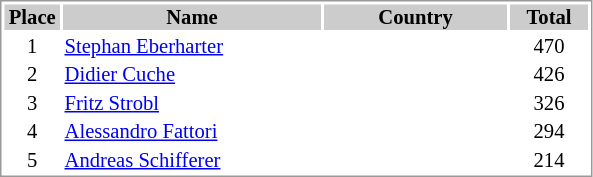<table border="0" style="border: 1px solid #999; background-color:#FFFFFF; text-align:left; font-size:86%; line-height:15px;">
<tr align="center" bgcolor="#CCCCCC">
<th width=35>Place</th>
<th width=170>Name</th>
<th width=120>Country</th>
<th width=50>Total</th>
</tr>
<tr>
<td align=center>1</td>
<td><a href='#'>Stephan Eberharter</a></td>
<td></td>
<td align=center>470</td>
</tr>
<tr>
<td align=center>2</td>
<td><a href='#'>Didier Cuche</a></td>
<td></td>
<td align=center>426</td>
</tr>
<tr>
<td align=center>3</td>
<td><a href='#'>Fritz Strobl</a></td>
<td></td>
<td align=center>326</td>
</tr>
<tr>
<td align=center>4</td>
<td><a href='#'>Alessandro Fattori</a></td>
<td></td>
<td align=center>294</td>
</tr>
<tr>
<td align=center>5</td>
<td><a href='#'>Andreas Schifferer</a></td>
<td></td>
<td align=center>214</td>
</tr>
</table>
